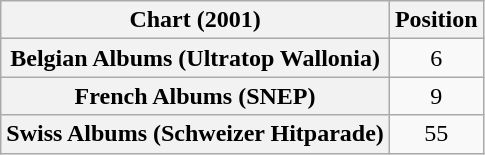<table class="wikitable sortable plainrowheaders" style="text-align:center">
<tr>
<th scope="col">Chart (2001)</th>
<th scope="col">Position</th>
</tr>
<tr>
<th scope="row">Belgian Albums (Ultratop Wallonia)</th>
<td>6</td>
</tr>
<tr>
<th scope="row">French Albums (SNEP)</th>
<td>9</td>
</tr>
<tr>
<th scope="row">Swiss Albums (Schweizer Hitparade)</th>
<td>55</td>
</tr>
</table>
